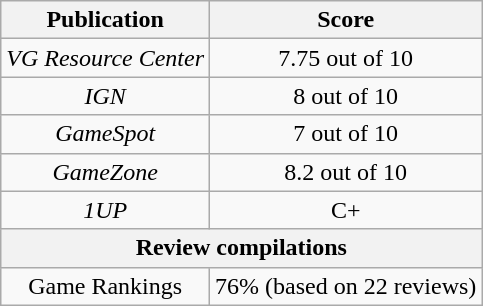<table class="wikitable">
<tr>
<th>Publication</th>
<th>Score</th>
</tr>
<tr>
<td style="text-align:center;"><em>VG Resource Center</em></td>
<td style="text-align:center;">7.75 out of 10</td>
</tr>
<tr>
<td style="text-align:center;"><em>IGN</em></td>
<td style="text-align:center;">8 out of 10</td>
</tr>
<tr>
<td style="text-align:center;"><em>GameSpot</em></td>
<td style="text-align:center;">7 out of 10</td>
</tr>
<tr>
<td style="text-align:center;"><em>GameZone</em></td>
<td style="text-align:center;">8.2 out of 10</td>
</tr>
<tr>
<td style="text-align:center;"><em>1UP</em></td>
<td style="text-align:center;">C+</td>
</tr>
<tr>
<th colspan=3>Review compilations</th>
</tr>
<tr>
<td style="text-align:center;">Game Rankings</td>
<td style="text-align:center;">76% (based on 22 reviews)</td>
</tr>
</table>
